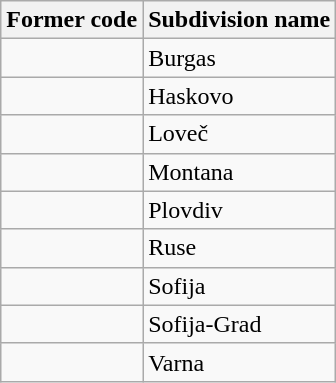<table class="wikitable sortable mw-collapsible">
<tr>
<th>Former code</th>
<th>Subdivision name</th>
</tr>
<tr>
<td></td>
<td>Burgas</td>
</tr>
<tr>
<td></td>
<td>Haskovo</td>
</tr>
<tr>
<td></td>
<td>Loveč</td>
</tr>
<tr>
<td></td>
<td>Montana</td>
</tr>
<tr>
<td></td>
<td>Plovdiv</td>
</tr>
<tr>
<td></td>
<td>Ruse</td>
</tr>
<tr>
<td></td>
<td>Sofija</td>
</tr>
<tr>
<td></td>
<td>Sofija-Grad</td>
</tr>
<tr>
<td></td>
<td>Varna</td>
</tr>
</table>
